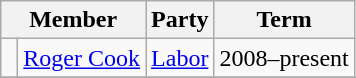<table class="wikitable">
<tr>
<th colspan="2">Member</th>
<th>Party</th>
<th>Term</th>
</tr>
<tr>
<td> </td>
<td><a href='#'>Roger Cook</a></td>
<td><a href='#'>Labor</a></td>
<td>2008–present</td>
</tr>
<tr>
</tr>
</table>
